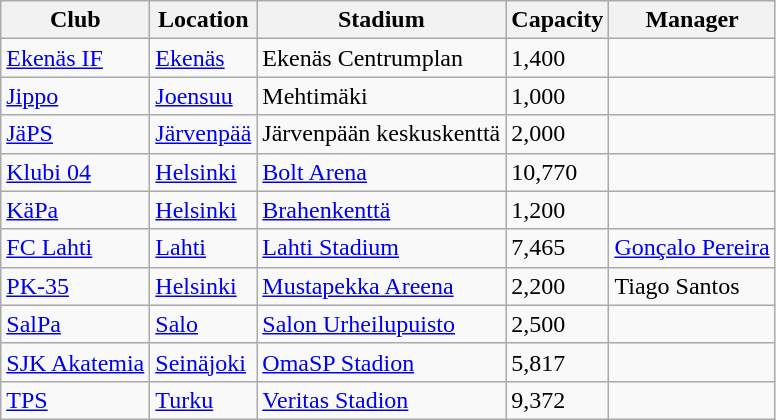<table class="wikitable sortable">
<tr>
<th>Club</th>
<th>Location</th>
<th>Stadium</th>
<th>Capacity</th>
<th>Manager</th>
</tr>
<tr --->
<td><a href='#'>Ekenäs IF</a></td>
<td><a href='#'>Ekenäs</a></td>
<td>Ekenäs Centrumplan</td>
<td>1,400</td>
<td> </td>
</tr>
<tr --->
<td><a href='#'>Jippo</a></td>
<td><a href='#'>Joensuu</a></td>
<td>Mehtimäki</td>
<td>1,000</td>
<td> </td>
</tr>
<tr --->
<td><a href='#'>JäPS</a></td>
<td><a href='#'>Järvenpää</a></td>
<td>Järvenpään keskuskenttä</td>
<td>2,000</td>
<td> </td>
</tr>
<tr --->
<td><a href='#'>Klubi 04</a></td>
<td><a href='#'>Helsinki</a></td>
<td><a href='#'>Bolt Arena</a></td>
<td>10,770</td>
<td> </td>
</tr>
<tr --->
<td><a href='#'>KäPa</a></td>
<td><a href='#'>Helsinki</a></td>
<td><a href='#'>Brahenkenttä</a></td>
<td>1,200</td>
<td> </td>
</tr>
<tr --->
<td><a href='#'>FC Lahti</a></td>
<td><a href='#'>Lahti</a></td>
<td><a href='#'>Lahti Stadium</a></td>
<td>7,465</td>
<td> <a href='#'>Gonçalo Pereira</a></td>
</tr>
<tr --->
<td><a href='#'>PK-35</a></td>
<td><a href='#'>Helsinki</a></td>
<td><a href='#'>Mustapekka Areena</a></td>
<td>2,200</td>
<td> Tiago Santos</td>
</tr>
<tr --->
<td><a href='#'>SalPa</a></td>
<td><a href='#'>Salo</a></td>
<td><a href='#'>Salon Urheilupuisto</a></td>
<td>2,500</td>
<td> </td>
</tr>
<tr --->
<td><a href='#'>SJK Akatemia</a></td>
<td><a href='#'>Seinäjoki</a></td>
<td><a href='#'>OmaSP Stadion</a></td>
<td>5,817</td>
<td> </td>
</tr>
<tr --->
<td><a href='#'>TPS</a></td>
<td><a href='#'>Turku</a></td>
<td><a href='#'>Veritas Stadion</a></td>
<td>9,372</td>
<td> </td>
</tr>
</table>
